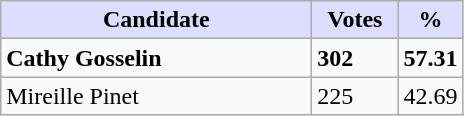<table class="wikitable">
<tr>
<th style="background:#ddf; width:200px;">Candidate</th>
<th style="background:#ddf; width:50px;">Votes</th>
<th style="background:#ddf; width:30px;">%</th>
</tr>
<tr>
<td><strong>Cathy Gosselin</strong></td>
<td><strong>302</strong></td>
<td><strong>57.31</strong></td>
</tr>
<tr>
<td>Mireille Pinet</td>
<td>225</td>
<td>42.69</td>
</tr>
</table>
